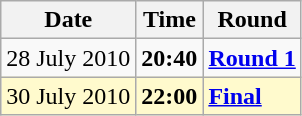<table class="wikitable">
<tr>
<th>Date</th>
<th>Time</th>
<th>Round</th>
</tr>
<tr>
<td>28 July 2010</td>
<td><strong>20:40</strong></td>
<td><strong><a href='#'>Round 1</a></strong></td>
</tr>
<tr style=background:lemonchiffon>
<td>30 July 2010</td>
<td><strong>22:00</strong></td>
<td><strong><a href='#'>Final</a></strong></td>
</tr>
</table>
